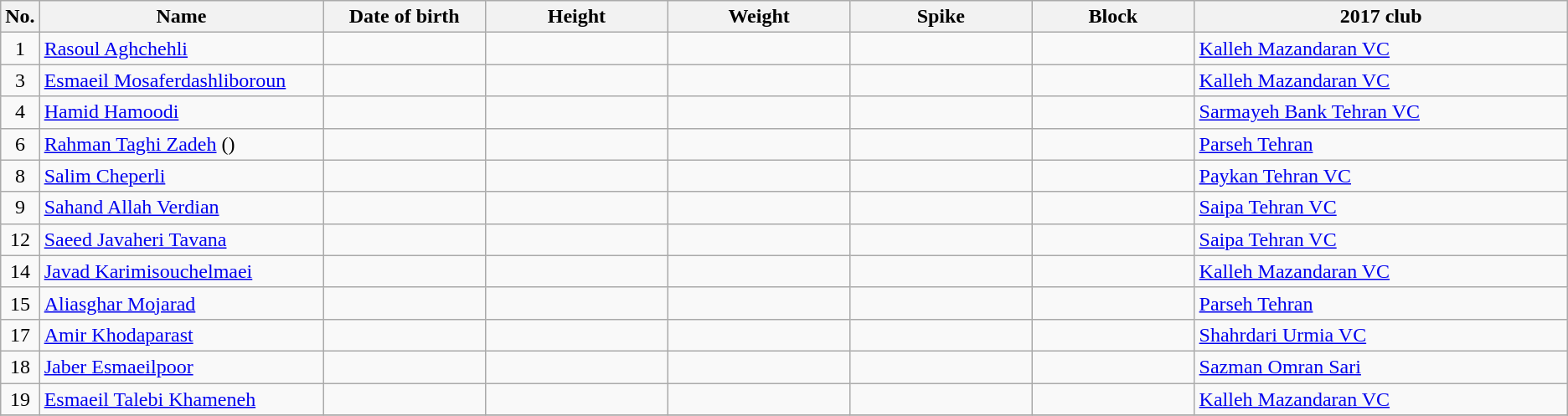<table class="wikitable sortable" style="font-size:100%; text-align:center;">
<tr>
<th>No.</th>
<th style="width:14em">Name</th>
<th style="width:8em">Date of birth</th>
<th style="width:9em">Height</th>
<th style="width:9em">Weight</th>
<th style="width:9em">Spike</th>
<th style="width:8em">Block</th>
<th style="width:19em">2017 club</th>
</tr>
<tr>
<td>1</td>
<td align=left><a href='#'>Rasoul Aghchehli</a></td>
<td align=right></td>
<td></td>
<td></td>
<td></td>
<td></td>
<td align=left> <a href='#'>Kalleh Mazandaran VC</a></td>
</tr>
<tr>
<td>3</td>
<td align=left><a href='#'>Esmaeil Mosaferdashliboroun</a></td>
<td align=right></td>
<td></td>
<td></td>
<td></td>
<td></td>
<td align=left> <a href='#'>Kalleh Mazandaran VC</a></td>
</tr>
<tr>
<td>4</td>
<td align=left><a href='#'>Hamid Hamoodi</a></td>
<td align=right></td>
<td></td>
<td></td>
<td></td>
<td></td>
<td align=left> <a href='#'>Sarmayeh Bank Tehran VC</a></td>
</tr>
<tr>
<td>6</td>
<td align=left><a href='#'>Rahman Taghi Zadeh</a> ()</td>
<td align=right></td>
<td></td>
<td></td>
<td></td>
<td></td>
<td align=left> <a href='#'>Parseh Tehran</a></td>
</tr>
<tr>
<td>8</td>
<td align=left><a href='#'>Salim Cheperli</a></td>
<td align=right></td>
<td></td>
<td></td>
<td></td>
<td></td>
<td align=left> <a href='#'>Paykan Tehran VC</a></td>
</tr>
<tr>
<td>9</td>
<td align=left><a href='#'>Sahand Allah Verdian</a></td>
<td align=right></td>
<td></td>
<td></td>
<td></td>
<td></td>
<td align=left> <a href='#'>Saipa Tehran VC</a></td>
</tr>
<tr>
<td>12</td>
<td align=left><a href='#'>Saeed Javaheri Tavana</a></td>
<td align=right></td>
<td></td>
<td></td>
<td></td>
<td></td>
<td align=left> <a href='#'>Saipa Tehran VC</a></td>
</tr>
<tr>
<td>14</td>
<td align=left><a href='#'>Javad Karimisouchelmaei</a></td>
<td align=right></td>
<td></td>
<td></td>
<td></td>
<td></td>
<td align=left> <a href='#'>Kalleh Mazandaran VC</a></td>
</tr>
<tr>
<td>15</td>
<td align=left><a href='#'>Aliasghar Mojarad</a></td>
<td align=right></td>
<td></td>
<td></td>
<td></td>
<td></td>
<td align=left> <a href='#'>Parseh Tehran</a></td>
</tr>
<tr>
<td>17</td>
<td align=left><a href='#'>Amir Khodaparast</a></td>
<td align=right></td>
<td></td>
<td></td>
<td></td>
<td></td>
<td align=left> <a href='#'>Shahrdari Urmia VC</a></td>
</tr>
<tr>
<td>18</td>
<td align=left><a href='#'>Jaber Esmaeilpoor</a></td>
<td align=right></td>
<td></td>
<td></td>
<td></td>
<td></td>
<td align=left> <a href='#'>Sazman Omran Sari</a></td>
</tr>
<tr>
<td>19</td>
<td align=left><a href='#'>Esmaeil Talebi Khameneh</a></td>
<td align=right></td>
<td></td>
<td></td>
<td></td>
<td></td>
<td align=left> <a href='#'>Kalleh Mazandaran VC</a></td>
</tr>
<tr>
</tr>
</table>
